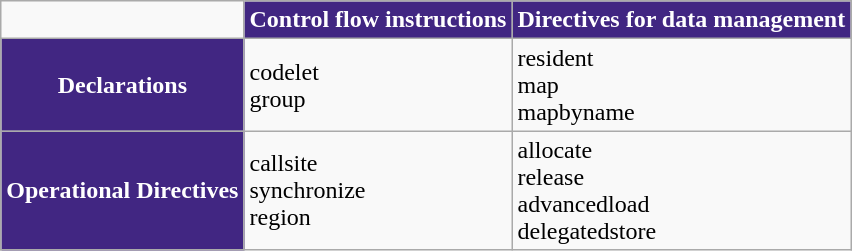<table class="wikitable">
<tr>
<td></td>
<th style="background: #412682; color: #FFFFFF;">Control flow instructions</th>
<th style="background: #412682; color: #FFFFFF;">Directives for data management</th>
</tr>
<tr>
<th style="background: #412682; color: #FFFFFF;">Declarations</th>
<td>codelet<br>group</td>
<td>resident<br>map<br>mapbyname</td>
</tr>
<tr>
<th style="background: #412682; color: #FFFFFF;">Operational Directives</th>
<td>callsite<br>synchronize<br>region</td>
<td>allocate<br>release<br>advancedload<br>delegatedstore</td>
</tr>
</table>
